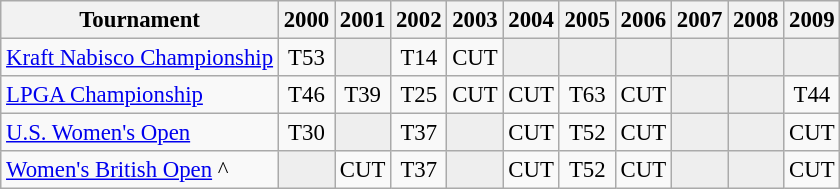<table class="wikitable" style="font-size:95%;text-align:center;">
<tr>
<th>Tournament</th>
<th>2000</th>
<th>2001</th>
<th>2002</th>
<th>2003</th>
<th>2004</th>
<th>2005</th>
<th>2006</th>
<th>2007</th>
<th>2008</th>
<th>2009</th>
</tr>
<tr>
<td align=left><a href='#'>Kraft Nabisco Championship</a></td>
<td>T53</td>
<td style="background:#eeeeee;"></td>
<td>T14</td>
<td>CUT</td>
<td style="background:#eeeeee;"></td>
<td style="background:#eeeeee;"></td>
<td style="background:#eeeeee;"></td>
<td style="background:#eeeeee;"></td>
<td style="background:#eeeeee;"></td>
<td style="background:#eeeeee;"></td>
</tr>
<tr>
<td align=left><a href='#'>LPGA Championship</a></td>
<td>T46</td>
<td>T39</td>
<td>T25</td>
<td>CUT</td>
<td>CUT</td>
<td>T63</td>
<td>CUT</td>
<td style="background:#eeeeee;"></td>
<td style="background:#eeeeee;"></td>
<td>T44</td>
</tr>
<tr>
<td align=left><a href='#'>U.S. Women's Open</a></td>
<td>T30</td>
<td style="background:#eeeeee;"></td>
<td>T37</td>
<td style="background:#eeeeee;"></td>
<td>CUT</td>
<td>T52</td>
<td>CUT</td>
<td style="background:#eeeeee;"></td>
<td style="background:#eeeeee;"></td>
<td>CUT</td>
</tr>
<tr>
<td align=left><a href='#'>Women's British Open</a> ^</td>
<td style="background:#eeeeee;"></td>
<td>CUT</td>
<td>T37</td>
<td style="background:#eeeeee;"></td>
<td>CUT</td>
<td>T52</td>
<td>CUT</td>
<td style="background:#eeeeee;"></td>
<td style="background:#eeeeee;"></td>
<td>CUT</td>
</tr>
</table>
